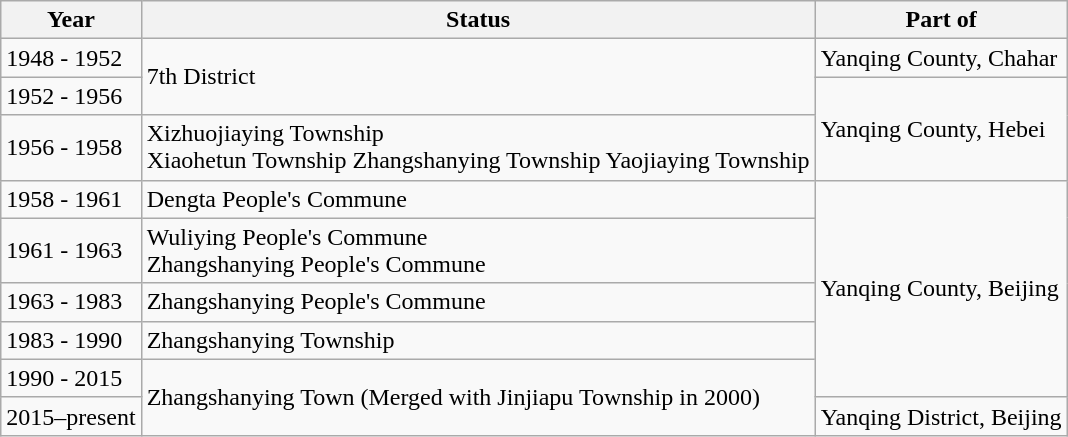<table class="wikitable">
<tr>
<th>Year</th>
<th>Status</th>
<th>Part of</th>
</tr>
<tr>
<td>1948 - 1952</td>
<td rowspan="2">7th District</td>
<td>Yanqing County, Chahar</td>
</tr>
<tr>
<td>1952 - 1956</td>
<td rowspan="2">Yanqing County, Hebei</td>
</tr>
<tr>
<td>1956 - 1958</td>
<td>Xizhuojiaying Township<br>Xiaohetun Township
Zhangshanying Township
Yaojiaying Township</td>
</tr>
<tr>
<td>1958 - 1961</td>
<td>Dengta People's Commune</td>
<td rowspan="5">Yanqing County, Beijing</td>
</tr>
<tr>
<td>1961 - 1963</td>
<td>Wuliying People's Commune<br>Zhangshanying People's Commune</td>
</tr>
<tr>
<td>1963 - 1983</td>
<td>Zhangshanying People's Commune</td>
</tr>
<tr>
<td>1983 - 1990</td>
<td>Zhangshanying Township</td>
</tr>
<tr>
<td>1990 - 2015</td>
<td rowspan="2">Zhangshanying Town (Merged with Jinjiapu Township in 2000)</td>
</tr>
<tr>
<td>2015–present</td>
<td>Yanqing District, Beijing</td>
</tr>
</table>
